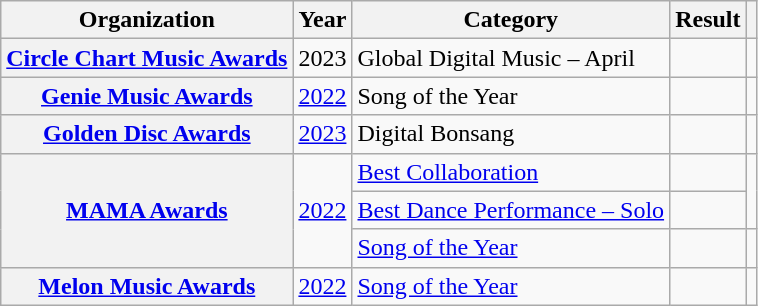<table class="wikitable plainrowheaders sortable">
<tr>
<th scope="col">Organization</th>
<th scope="col">Year</th>
<th scope="col">Category</th>
<th scope="col">Result</th>
<th scope="col" class="unsortable"></th>
</tr>
<tr>
<th scope="row"><a href='#'>Circle Chart Music Awards</a></th>
<td>2023</td>
<td>Global Digital Music – April</td>
<td></td>
<td style="text-align:center"></td>
</tr>
<tr>
<th scope="row"><a href='#'>Genie Music Awards</a></th>
<td><a href='#'>2022</a></td>
<td>Song of the Year</td>
<td></td>
<td style="text-align:center"></td>
</tr>
<tr>
<th scope="row"><a href='#'>Golden Disc Awards</a></th>
<td><a href='#'>2023</a></td>
<td>Digital Bonsang</td>
<td></td>
<td style="text-align:center"></td>
</tr>
<tr>
<th scope="row" rowspan="3"><a href='#'>MAMA Awards</a></th>
<td rowspan="3"><a href='#'>2022</a></td>
<td><a href='#'>Best Collaboration</a></td>
<td></td>
<td style="text-align:center" rowspan="2"></td>
</tr>
<tr>
<td><a href='#'>Best Dance Performance – Solo</a></td>
<td></td>
</tr>
<tr>
<td><a href='#'>Song of the Year</a></td>
<td></td>
<td style="text-align:center"></td>
</tr>
<tr>
<th scope="row"><a href='#'>Melon Music Awards</a></th>
<td><a href='#'>2022</a></td>
<td><a href='#'>Song of the Year</a></td>
<td></td>
<td style="text-align:center"></td>
</tr>
</table>
